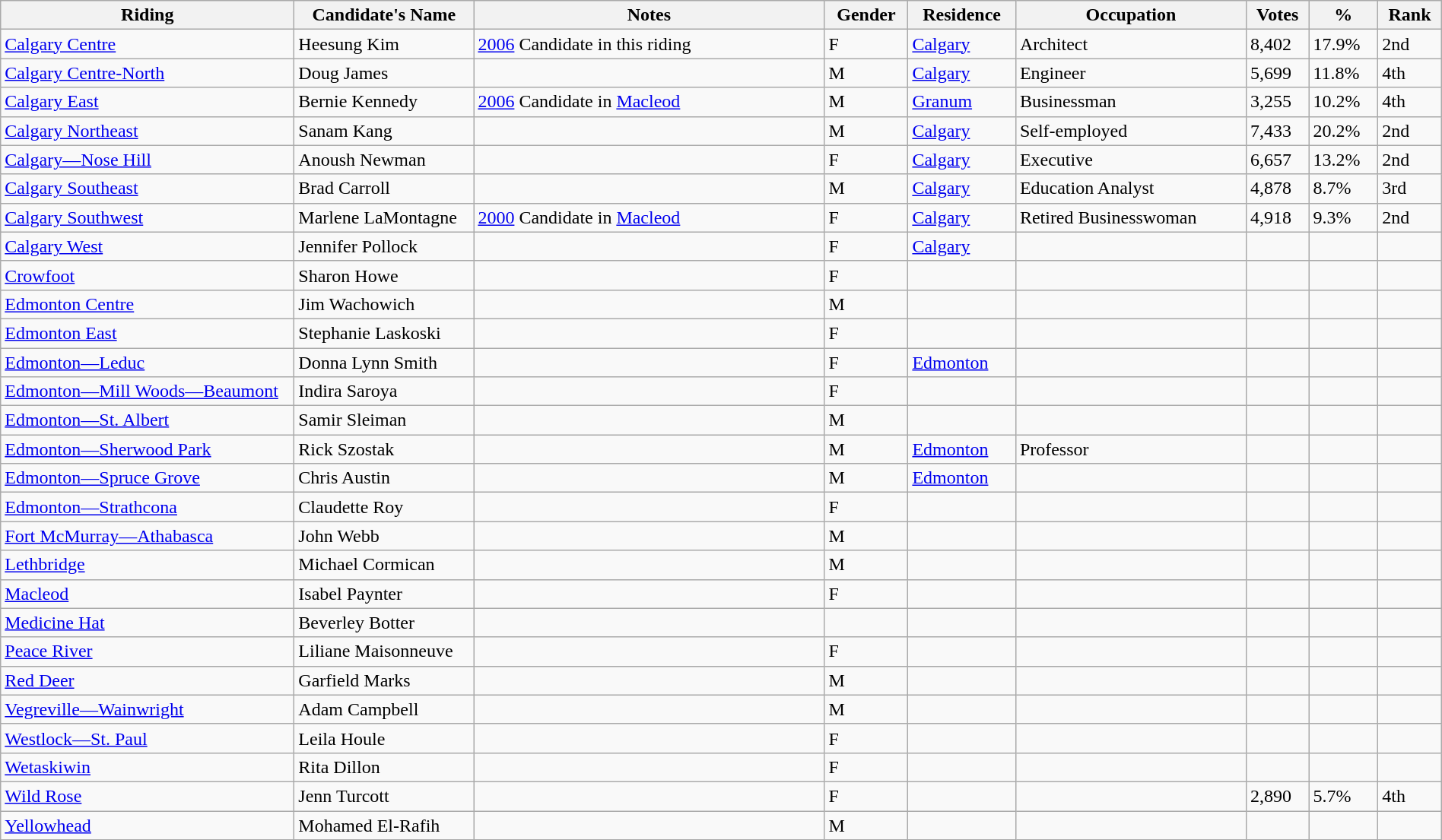<table class="wikitable sortable"  width="100%">
<tr>
<th width="250">Riding<br></th>
<th width="150">Candidate's Name</th>
<th width="300">Notes</th>
<th>Gender</th>
<th>Residence</th>
<th>Occupation</th>
<th>Votes</th>
<th>%</th>
<th>Rank</th>
</tr>
<tr>
<td><a href='#'>Calgary Centre</a></td>
<td>Heesung Kim</td>
<td><a href='#'>2006</a> Candidate in this riding</td>
<td>F</td>
<td><a href='#'>Calgary</a></td>
<td>Architect</td>
<td>8,402</td>
<td>17.9%</td>
<td>2nd</td>
</tr>
<tr>
<td><a href='#'>Calgary Centre-North</a></td>
<td>Doug James</td>
<td></td>
<td>M</td>
<td><a href='#'>Calgary</a></td>
<td>Engineer</td>
<td>5,699</td>
<td>11.8%</td>
<td>4th</td>
</tr>
<tr>
<td><a href='#'>Calgary East</a></td>
<td>Bernie Kennedy</td>
<td><a href='#'>2006</a> Candidate in <a href='#'>Macleod</a></td>
<td>M</td>
<td><a href='#'>Granum</a></td>
<td>Businessman</td>
<td>3,255</td>
<td>10.2%</td>
<td>4th</td>
</tr>
<tr>
<td><a href='#'>Calgary Northeast</a></td>
<td>Sanam Kang</td>
<td></td>
<td>M</td>
<td><a href='#'>Calgary</a></td>
<td>Self-employed</td>
<td>7,433</td>
<td>20.2%</td>
<td>2nd</td>
</tr>
<tr>
<td><a href='#'>Calgary—Nose Hill</a></td>
<td>Anoush Newman</td>
<td></td>
<td>F</td>
<td><a href='#'>Calgary</a></td>
<td>Executive</td>
<td>6,657</td>
<td>13.2%</td>
<td>2nd</td>
</tr>
<tr>
<td><a href='#'>Calgary Southeast</a></td>
<td>Brad Carroll</td>
<td></td>
<td>M</td>
<td><a href='#'>Calgary</a></td>
<td>Education Analyst</td>
<td>4,878</td>
<td>8.7%</td>
<td>3rd</td>
</tr>
<tr>
<td><a href='#'>Calgary Southwest</a></td>
<td>Marlene LaMontagne</td>
<td><a href='#'>2000</a> Candidate in <a href='#'>Macleod</a></td>
<td>F</td>
<td><a href='#'>Calgary</a></td>
<td>Retired Businesswoman</td>
<td>4,918</td>
<td>9.3%</td>
<td>2nd</td>
</tr>
<tr>
<td><a href='#'>Calgary West</a></td>
<td>Jennifer Pollock</td>
<td></td>
<td>F</td>
<td><a href='#'>Calgary</a></td>
<td></td>
<td></td>
<td></td>
<td></td>
</tr>
<tr>
<td><a href='#'>Crowfoot</a></td>
<td>Sharon Howe</td>
<td></td>
<td>F</td>
<td></td>
<td></td>
<td></td>
<td></td>
<td></td>
</tr>
<tr>
<td><a href='#'>Edmonton Centre</a></td>
<td>Jim Wachowich</td>
<td></td>
<td>M</td>
<td></td>
<td></td>
<td></td>
<td></td>
<td></td>
</tr>
<tr>
<td><a href='#'>Edmonton East</a></td>
<td>Stephanie Laskoski</td>
<td></td>
<td>F</td>
<td></td>
<td></td>
<td></td>
<td></td>
<td></td>
</tr>
<tr>
<td><a href='#'>Edmonton—Leduc</a></td>
<td>Donna Lynn Smith</td>
<td></td>
<td>F</td>
<td><a href='#'>Edmonton</a></td>
<td></td>
<td></td>
<td></td>
<td></td>
</tr>
<tr>
<td><a href='#'>Edmonton—Mill Woods—Beaumont</a></td>
<td>Indira Saroya</td>
<td></td>
<td>F</td>
<td></td>
<td></td>
<td></td>
<td></td>
<td></td>
</tr>
<tr>
<td><a href='#'>Edmonton—St. Albert</a></td>
<td>Samir Sleiman</td>
<td></td>
<td>M</td>
<td></td>
<td></td>
<td></td>
<td></td>
<td></td>
</tr>
<tr>
<td><a href='#'>Edmonton—Sherwood Park</a></td>
<td>Rick Szostak</td>
<td></td>
<td>M</td>
<td><a href='#'>Edmonton</a></td>
<td>Professor</td>
<td></td>
<td></td>
<td></td>
</tr>
<tr>
<td><a href='#'>Edmonton—Spruce Grove</a></td>
<td>Chris Austin</td>
<td></td>
<td>M</td>
<td><a href='#'>Edmonton</a></td>
<td></td>
<td></td>
<td></td>
<td></td>
</tr>
<tr>
<td><a href='#'>Edmonton—Strathcona</a></td>
<td>Claudette Roy</td>
<td></td>
<td>F</td>
<td></td>
<td></td>
<td></td>
<td></td>
<td></td>
</tr>
<tr>
<td><a href='#'>Fort McMurray—Athabasca</a></td>
<td>John Webb</td>
<td></td>
<td>M</td>
<td></td>
<td></td>
<td></td>
<td></td>
<td></td>
</tr>
<tr>
<td><a href='#'>Lethbridge</a></td>
<td>Michael Cormican</td>
<td></td>
<td>M</td>
<td></td>
<td></td>
<td></td>
<td></td>
<td></td>
</tr>
<tr>
<td><a href='#'>Macleod</a></td>
<td>Isabel Paynter</td>
<td></td>
<td>F</td>
<td></td>
<td></td>
<td></td>
<td></td>
<td></td>
</tr>
<tr>
<td><a href='#'>Medicine Hat</a></td>
<td>Beverley Botter</td>
<td></td>
<td></td>
<td></td>
<td></td>
<td></td>
<td></td>
<td></td>
</tr>
<tr>
<td><a href='#'>Peace River</a></td>
<td>Liliane Maisonneuve</td>
<td></td>
<td>F</td>
<td></td>
<td></td>
<td></td>
<td></td>
<td></td>
</tr>
<tr>
<td><a href='#'>Red Deer</a></td>
<td>Garfield Marks</td>
<td></td>
<td>M</td>
<td></td>
<td></td>
<td></td>
<td></td>
<td></td>
</tr>
<tr>
<td><a href='#'>Vegreville—Wainwright</a></td>
<td>Adam Campbell</td>
<td></td>
<td>M</td>
<td></td>
<td></td>
<td></td>
<td></td>
<td></td>
</tr>
<tr>
<td><a href='#'>Westlock—St. Paul</a></td>
<td>Leila Houle</td>
<td></td>
<td>F</td>
<td></td>
<td></td>
<td></td>
<td></td>
<td></td>
</tr>
<tr>
<td><a href='#'>Wetaskiwin</a></td>
<td>Rita Dillon</td>
<td></td>
<td>F</td>
<td></td>
<td></td>
<td></td>
<td></td>
<td></td>
</tr>
<tr>
<td><a href='#'>Wild Rose</a></td>
<td>Jenn Turcott</td>
<td></td>
<td>F</td>
<td></td>
<td></td>
<td>2,890</td>
<td>5.7%</td>
<td>4th</td>
</tr>
<tr>
<td><a href='#'>Yellowhead</a></td>
<td>Mohamed El-Rafih</td>
<td></td>
<td>M</td>
<td></td>
<td></td>
<td></td>
<td></td>
<td></td>
</tr>
</table>
